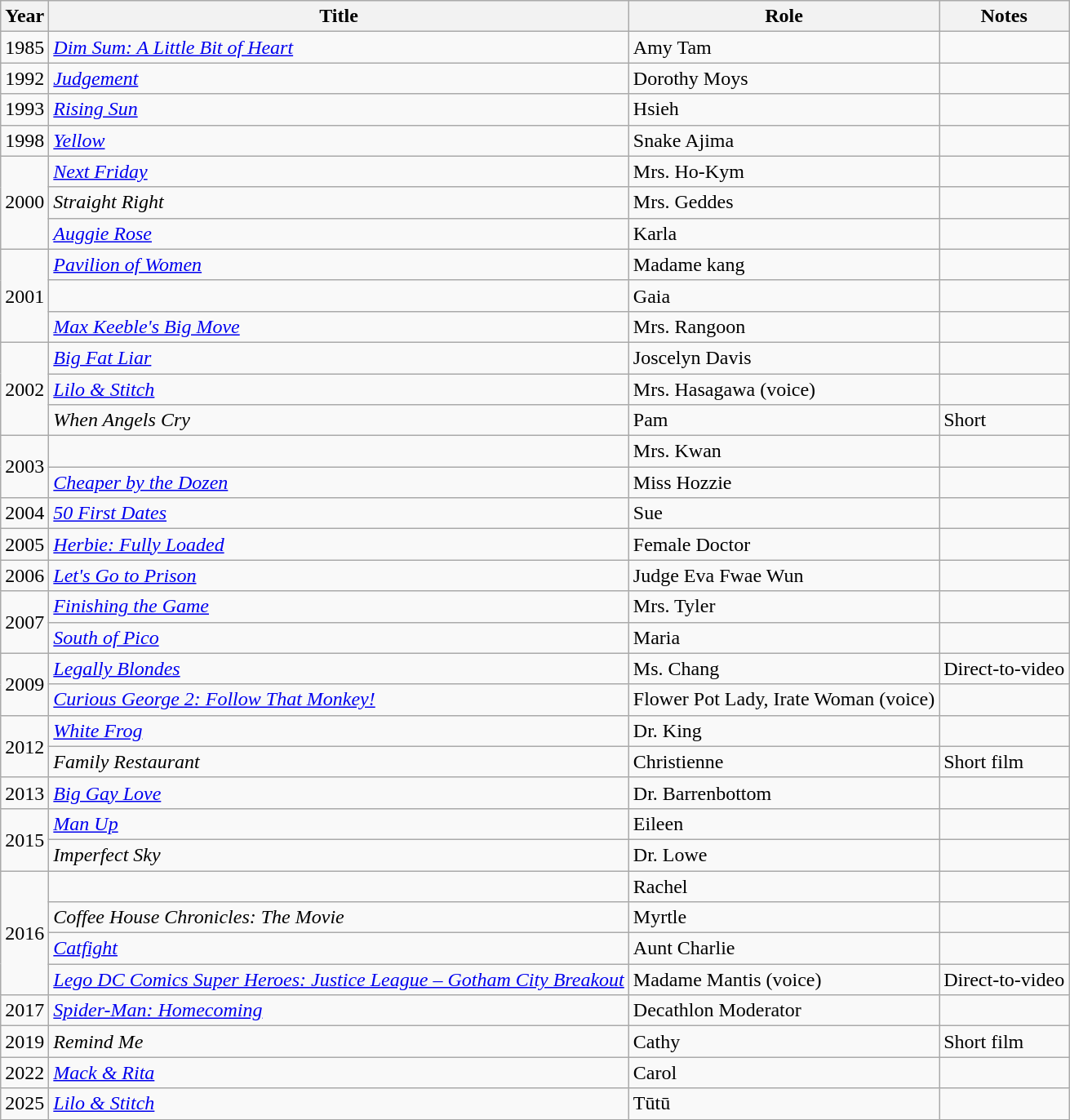<table class="wikitable sortable">
<tr>
<th>Year</th>
<th>Title</th>
<th>Role</th>
<th class="unsortable">Notes</th>
</tr>
<tr>
<td>1985</td>
<td><em><a href='#'>Dim Sum: A Little Bit of Heart</a></em></td>
<td>Amy Tam</td>
<td></td>
</tr>
<tr>
<td>1992</td>
<td><em><a href='#'>Judgement</a></em></td>
<td>Dorothy Moys</td>
<td></td>
</tr>
<tr>
<td>1993</td>
<td><em><a href='#'>Rising Sun</a></em></td>
<td>Hsieh</td>
<td></td>
</tr>
<tr>
<td>1998</td>
<td><em><a href='#'>Yellow</a></em></td>
<td>Snake Ajima</td>
<td></td>
</tr>
<tr>
<td rowspan="3">2000</td>
<td><em><a href='#'>Next Friday</a></em></td>
<td>Mrs. Ho-Kym</td>
<td></td>
</tr>
<tr>
<td><em>Straight Right</em></td>
<td>Mrs. Geddes</td>
<td></td>
</tr>
<tr>
<td><em><a href='#'>Auggie Rose</a></em></td>
<td>Karla</td>
<td></td>
</tr>
<tr>
<td rowspan="3">2001</td>
<td><em><a href='#'>Pavilion of Women</a></em></td>
<td>Madame kang</td>
<td></td>
</tr>
<tr>
<td><em></em></td>
<td>Gaia</td>
<td></td>
</tr>
<tr>
<td><em><a href='#'>Max Keeble's Big Move</a></em></td>
<td>Mrs. Rangoon</td>
<td></td>
</tr>
<tr>
<td rowspan="3">2002</td>
<td><em><a href='#'>Big Fat Liar</a></em></td>
<td>Joscelyn Davis</td>
<td></td>
</tr>
<tr>
<td><em><a href='#'>Lilo & Stitch</a></em></td>
<td>Mrs. Hasagawa (voice)</td>
<td></td>
</tr>
<tr>
<td><em>When Angels Cry</em></td>
<td>Pam</td>
<td>Short</td>
</tr>
<tr>
<td rowspan="2">2003</td>
<td><em></em></td>
<td>Mrs. Kwan</td>
<td></td>
</tr>
<tr>
<td><em><a href='#'>Cheaper by the Dozen</a></em></td>
<td>Miss Hozzie</td>
<td></td>
</tr>
<tr>
<td>2004</td>
<td><em><a href='#'>50 First Dates</a></em></td>
<td>Sue</td>
<td></td>
</tr>
<tr>
<td>2005</td>
<td><em><a href='#'>Herbie: Fully Loaded</a></em></td>
<td>Female Doctor</td>
<td></td>
</tr>
<tr>
<td>2006</td>
<td><em><a href='#'>Let's Go to Prison</a></em></td>
<td>Judge Eva Fwae Wun</td>
<td></td>
</tr>
<tr>
<td rowspan="2">2007</td>
<td><em><a href='#'>Finishing the Game</a></em></td>
<td>Mrs. Tyler</td>
<td></td>
</tr>
<tr>
<td><em><a href='#'>South of Pico</a></em></td>
<td>Maria</td>
<td></td>
</tr>
<tr>
<td rowspan="2">2009</td>
<td><em><a href='#'>Legally Blondes</a></em></td>
<td>Ms. Chang</td>
<td>Direct-to-video</td>
</tr>
<tr>
<td><em><a href='#'>Curious George 2: Follow That Monkey!</a></em></td>
<td>Flower Pot Lady, Irate Woman (voice)</td>
<td></td>
</tr>
<tr>
<td rowspan="2">2012</td>
<td><em><a href='#'>White Frog</a></em></td>
<td>Dr. King</td>
<td></td>
</tr>
<tr>
<td><em>Family Restaurant</em></td>
<td>Christienne</td>
<td>Short film</td>
</tr>
<tr>
<td>2013</td>
<td><em><a href='#'>Big Gay Love</a></em></td>
<td>Dr. Barrenbottom</td>
<td></td>
</tr>
<tr>
<td rowspan="2">2015</td>
<td><em><a href='#'>Man Up</a></em></td>
<td>Eileen</td>
<td></td>
</tr>
<tr>
<td><em>Imperfect Sky</em></td>
<td>Dr. Lowe</td>
<td></td>
</tr>
<tr>
<td rowspan="4">2016</td>
<td><em></em></td>
<td>Rachel</td>
<td></td>
</tr>
<tr>
<td><em>Coffee House Chronicles: The Movie</em></td>
<td>Myrtle</td>
<td></td>
</tr>
<tr>
<td><em><a href='#'>Catfight</a></em></td>
<td>Aunt Charlie</td>
<td></td>
</tr>
<tr>
<td><em><a href='#'>Lego DC Comics Super Heroes: Justice League – Gotham City Breakout</a></em></td>
<td>Madame Mantis (voice)</td>
<td>Direct-to-video</td>
</tr>
<tr>
<td>2017</td>
<td><em><a href='#'>Spider-Man: Homecoming</a></em></td>
<td>Decathlon Moderator</td>
<td></td>
</tr>
<tr>
<td>2019</td>
<td><em>Remind Me</em></td>
<td>Cathy</td>
<td>Short film</td>
</tr>
<tr>
<td>2022</td>
<td><em><a href='#'>Mack & Rita</a></em></td>
<td>Carol</td>
<td></td>
</tr>
<tr>
<td>2025</td>
<td><em><a href='#'>Lilo & Stitch</a></em></td>
<td>Tūtū</td>
<td></td>
</tr>
</table>
